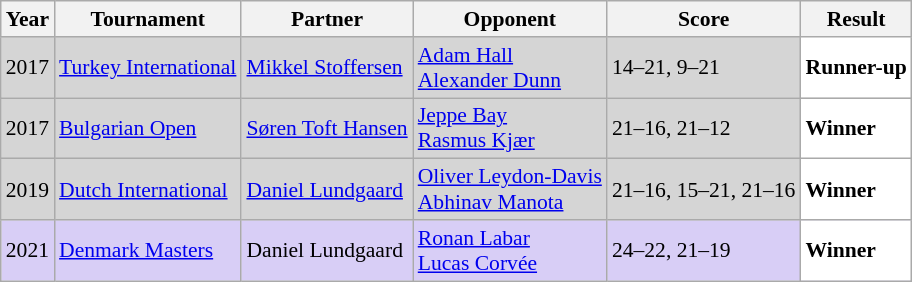<table class="sortable wikitable" style="font-size: 90%;">
<tr>
<th>Year</th>
<th>Tournament</th>
<th>Partner</th>
<th>Opponent</th>
<th>Score</th>
<th>Result</th>
</tr>
<tr style="background:#D5D5D5">
<td align="center">2017</td>
<td align="left"><a href='#'>Turkey International</a></td>
<td align="left"> <a href='#'>Mikkel Stoffersen</a></td>
<td align="left"> <a href='#'>Adam Hall</a><br> <a href='#'>Alexander Dunn</a></td>
<td align="left">14–21, 9–21</td>
<td style="text-align:left; background:white"> <strong>Runner-up</strong></td>
</tr>
<tr style="background:#D5D5D5">
<td align="center">2017</td>
<td align="left"><a href='#'>Bulgarian Open</a></td>
<td align="left"> <a href='#'>Søren Toft Hansen</a></td>
<td align="left"> <a href='#'>Jeppe Bay</a><br> <a href='#'>Rasmus Kjær</a></td>
<td align="left">21–16, 21–12</td>
<td style="text-align:left; background:white"> <strong>Winner</strong></td>
</tr>
<tr style="background:#D5D5D5">
<td align="center">2019</td>
<td align="left"><a href='#'>Dutch International</a></td>
<td align="left"> <a href='#'>Daniel Lundgaard</a></td>
<td align="left"> <a href='#'>Oliver Leydon-Davis</a><br> <a href='#'>Abhinav Manota</a></td>
<td align="left">21–16, 15–21, 21–16</td>
<td align="left" bgcolor="#ffffff"> <strong>Winner</strong></td>
</tr>
<tr bgcolor="#D8CEF6">
<td align="center">2021</td>
<td align="left"><a href='#'>Denmark Masters</a></td>
<td align="left"> Daniel Lundgaard</td>
<td align="left"> <a href='#'>Ronan Labar</a><br> <a href='#'>Lucas Corvée</a></td>
<td align="left">24–22, 21–19</td>
<td style="text-align:left; background:white"> <strong>Winner</strong></td>
</tr>
</table>
